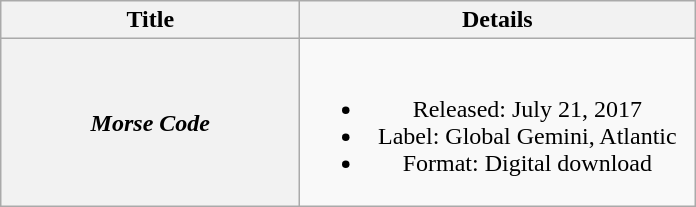<table class="wikitable plainrowheaders" style="text-align:center;">
<tr>
<th scope="col" style="width:12em;">Title</th>
<th scope="col" style="width:16em;">Details</th>
</tr>
<tr>
<th scope="row"><em>Morse Code</em></th>
<td><br><ul><li>Released: July 21, 2017</li><li>Label: Global Gemini, Atlantic</li><li>Format: Digital download</li></ul></td>
</tr>
</table>
